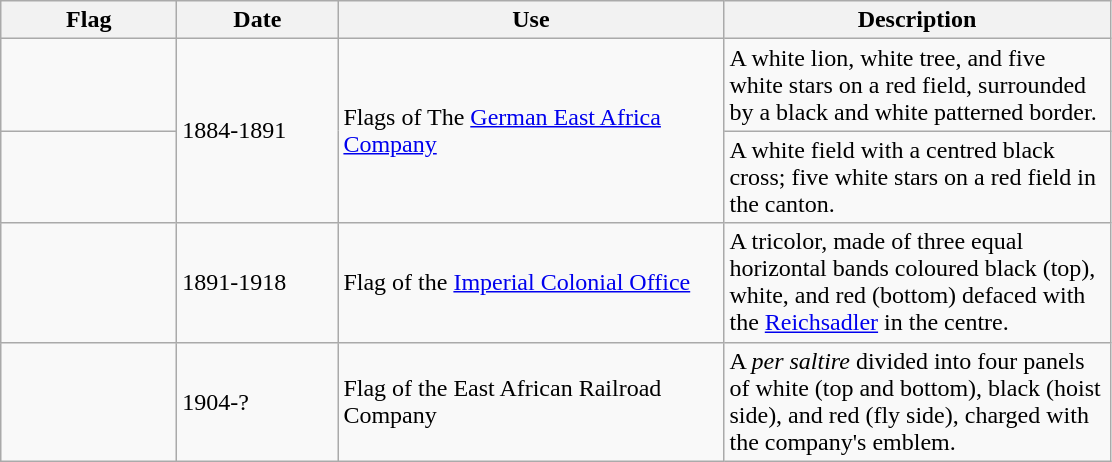<table class="wikitable">
<tr>
<th style="width:110px;">Flag</th>
<th style="width:100px;">Date</th>
<th style="width:250px;">Use</th>
<th style="width:250px;">Description</th>
</tr>
<tr>
<td></td>
<td rowspan="2">1884-1891</td>
<td rowspan="2">Flags of The <a href='#'>German East Africa Company</a></td>
<td>A white lion, white tree, and five white stars on a red field, surrounded by a black and white patterned border.</td>
</tr>
<tr>
<td></td>
<td>A white field with a centred black cross; five white stars on a red field in the canton.</td>
</tr>
<tr>
<td></td>
<td>1891-1918</td>
<td>Flag of the <a href='#'>Imperial Colonial Office</a></td>
<td>A tricolor, made of three equal horizontal bands coloured black (top), white, and red (bottom) defaced with the <a href='#'>Reichsadler</a> in the centre.</td>
</tr>
<tr>
<td></td>
<td>1904-?</td>
<td>Flag of the East African Railroad Company</td>
<td>A <em>per saltire</em> divided into four panels of white (top and bottom), black (hoist side), and red (fly side), charged with the company's emblem.</td>
</tr>
</table>
